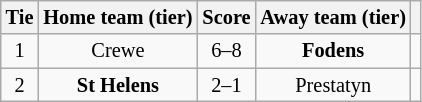<table class="wikitable" style="text-align:center; font-size:85%">
<tr>
<th>Tie</th>
<th>Home team (tier)</th>
<th>Score</th>
<th>Away team (tier)</th>
<th></th>
</tr>
<tr>
<td align="center">1</td>
<td>Crewe</td>
<td align="center">6–8</td>
<td><strong>Fodens</strong></td>
<td></td>
</tr>
<tr>
<td align="center">2</td>
<td><strong>St Helens</strong></td>
<td align="center">2–1</td>
<td>Prestatyn</td>
<td></td>
</tr>
</table>
